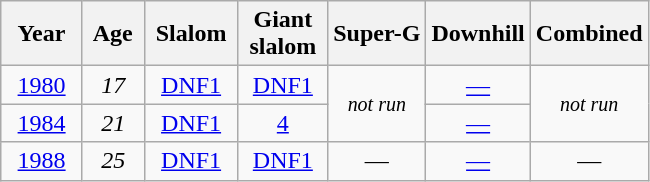<table class=wikitable style="text-align:center">
<tr>
<th>  Year  </th>
<th> Age </th>
<th> Slalom </th>
<th> Giant <br> slalom </th>
<th>Super-G</th>
<th>Downhill</th>
<th>Combined</th>
</tr>
<tr>
<td><a href='#'>1980</a></td>
<td><em>17</em></td>
<td><a href='#'>DNF1</a></td>
<td><a href='#'>DNF1</a></td>
<td rowspan=2><small><em>not run</em></small></td>
<td><a href='#'>—</a></td>
<td rowspan=2><small><em>not run</em></small></td>
</tr>
<tr>
<td><a href='#'>1984</a></td>
<td><em>21</em></td>
<td><a href='#'>DNF1</a></td>
<td><a href='#'>4</a></td>
<td><a href='#'>—</a></td>
</tr>
<tr>
<td><a href='#'>1988</a></td>
<td><em>25</em></td>
<td><a href='#'>DNF1</a></td>
<td><a href='#'>DNF1</a></td>
<td>—</td>
<td><a href='#'>—</a></td>
<td>—</td>
</tr>
</table>
